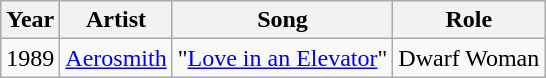<table class="wikitable sortable">
<tr>
<th>Year</th>
<th>Artist</th>
<th>Song</th>
<th>Role</th>
</tr>
<tr>
<td>1989</td>
<td><a href='#'>Aerosmith</a></td>
<td>"<a href='#'>Love in an Elevator</a>"</td>
<td>Dwarf Woman</td>
</tr>
</table>
